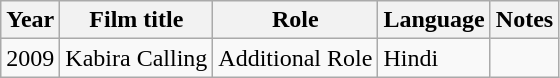<table class="wikitable">
<tr>
<th>Year</th>
<th>Film title</th>
<th>Role</th>
<th>Language</th>
<th>Notes</th>
</tr>
<tr>
<td>2009</td>
<td>Kabira Calling</td>
<td>Additional Role</td>
<td>Hindi</td>
<td></td>
</tr>
</table>
